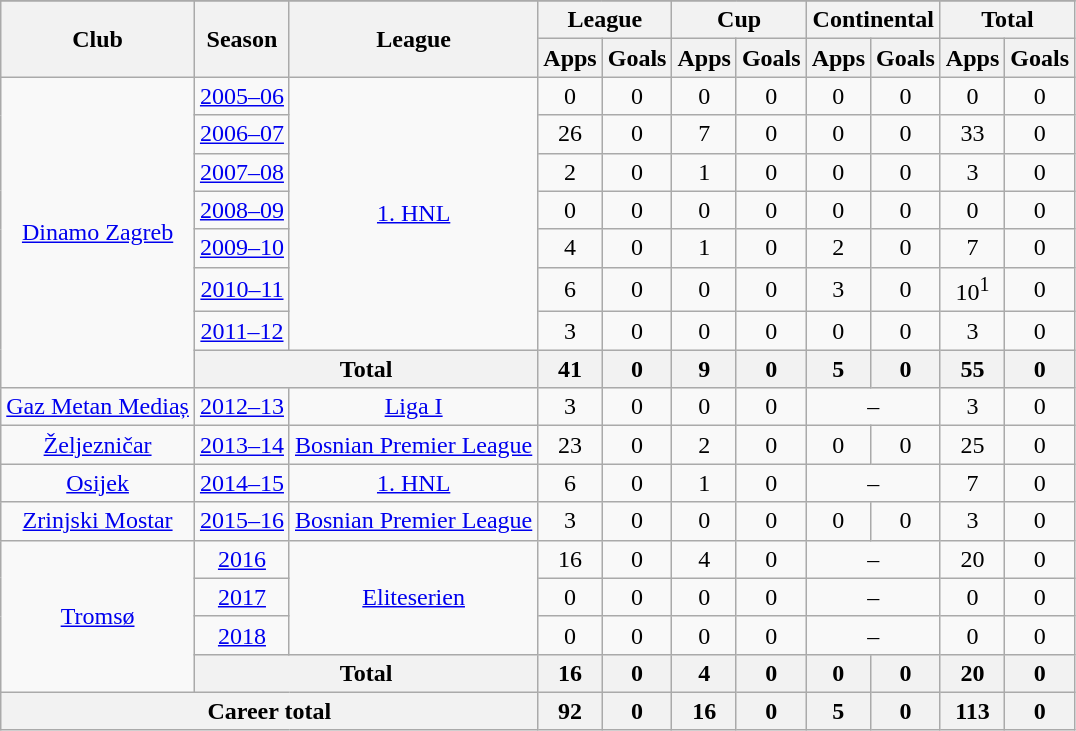<table class="wikitable" style="text-align:center">
<tr>
</tr>
<tr>
<th rowspan="2">Club</th>
<th rowspan="2">Season</th>
<th rowspan="2">League</th>
<th colspan="2">League</th>
<th colspan="2">Cup</th>
<th colspan="2">Continental</th>
<th colspan="2">Total</th>
</tr>
<tr>
<th>Apps</th>
<th>Goals</th>
<th>Apps</th>
<th>Goals</th>
<th>Apps</th>
<th>Goals</th>
<th>Apps</th>
<th>Goals</th>
</tr>
<tr>
<td rowspan="8"><a href='#'>Dinamo Zagreb</a></td>
<td><a href='#'>2005–06</a></td>
<td rowspan="7"><a href='#'>1. HNL</a></td>
<td>0</td>
<td>0</td>
<td>0</td>
<td>0</td>
<td>0</td>
<td>0</td>
<td>0</td>
<td>0</td>
</tr>
<tr>
<td><a href='#'>2006–07</a></td>
<td>26</td>
<td>0</td>
<td>7</td>
<td>0</td>
<td>0</td>
<td>0</td>
<td>33</td>
<td>0</td>
</tr>
<tr>
<td><a href='#'>2007–08</a></td>
<td>2</td>
<td>0</td>
<td>1</td>
<td>0</td>
<td>0</td>
<td>0</td>
<td>3</td>
<td>0</td>
</tr>
<tr>
<td><a href='#'>2008–09</a></td>
<td>0</td>
<td>0</td>
<td>0</td>
<td>0</td>
<td>0</td>
<td>0</td>
<td>0</td>
<td>0</td>
</tr>
<tr>
<td><a href='#'>2009–10</a></td>
<td>4</td>
<td>0</td>
<td>1</td>
<td>0</td>
<td>2</td>
<td>0</td>
<td>7</td>
<td>0</td>
</tr>
<tr>
<td><a href='#'>2010–11</a></td>
<td>6</td>
<td>0</td>
<td>0</td>
<td>0</td>
<td>3</td>
<td>0</td>
<td>10<sup>1</sup></td>
<td>0</td>
</tr>
<tr>
<td><a href='#'>2011–12</a></td>
<td>3</td>
<td>0</td>
<td>0</td>
<td>0</td>
<td>0</td>
<td>0</td>
<td>3</td>
<td>0</td>
</tr>
<tr>
<th colspan=2>Total</th>
<th>41</th>
<th>0</th>
<th>9</th>
<th>0</th>
<th>5</th>
<th>0</th>
<th>55</th>
<th>0</th>
</tr>
<tr>
<td><a href='#'>Gaz Metan Mediaș</a></td>
<td><a href='#'>2012–13</a></td>
<td><a href='#'>Liga I</a></td>
<td>3</td>
<td>0</td>
<td>0</td>
<td>0</td>
<td colspan=2>–</td>
<td>3</td>
<td>0</td>
</tr>
<tr>
<td><a href='#'>Željezničar</a></td>
<td><a href='#'>2013–14</a></td>
<td><a href='#'>Bosnian Premier League</a></td>
<td>23</td>
<td>0</td>
<td>2</td>
<td>0</td>
<td>0</td>
<td>0</td>
<td>25</td>
<td>0</td>
</tr>
<tr>
<td><a href='#'>Osijek</a></td>
<td><a href='#'>2014–15</a></td>
<td><a href='#'>1. HNL</a></td>
<td>6</td>
<td>0</td>
<td>1</td>
<td>0</td>
<td colspan=2>–</td>
<td>7</td>
<td>0</td>
</tr>
<tr>
<td><a href='#'>Zrinjski Mostar</a></td>
<td><a href='#'>2015–16</a></td>
<td><a href='#'>Bosnian Premier League</a></td>
<td>3</td>
<td>0</td>
<td>0</td>
<td>0</td>
<td>0</td>
<td>0</td>
<td>3</td>
<td>0</td>
</tr>
<tr>
<td rowspan="4"><a href='#'>Tromsø</a></td>
<td><a href='#'>2016</a></td>
<td rowspan="3"><a href='#'>Eliteserien</a></td>
<td>16</td>
<td>0</td>
<td>4</td>
<td>0</td>
<td colspan=2>–</td>
<td>20</td>
<td>0</td>
</tr>
<tr>
<td><a href='#'>2017</a></td>
<td>0</td>
<td>0</td>
<td>0</td>
<td>0</td>
<td colspan=2>–</td>
<td>0</td>
<td>0</td>
</tr>
<tr>
<td><a href='#'>2018</a></td>
<td>0</td>
<td>0</td>
<td>0</td>
<td>0</td>
<td colspan=2>–</td>
<td>0</td>
<td>0</td>
</tr>
<tr>
<th colspan=2>Total</th>
<th>16</th>
<th>0</th>
<th>4</th>
<th>0</th>
<th>0</th>
<th>0</th>
<th>20</th>
<th>0</th>
</tr>
<tr>
<th colspan=3>Career total</th>
<th>92</th>
<th>0</th>
<th>16</th>
<th>0</th>
<th>5</th>
<th>0</th>
<th>113</th>
<th>0</th>
</tr>
</table>
